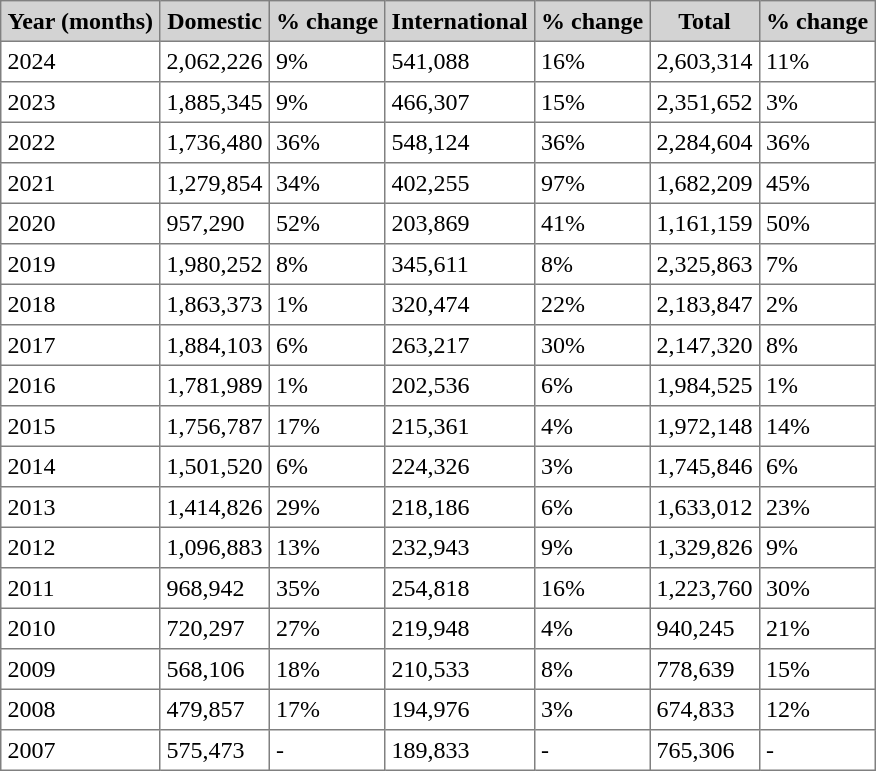<table class="toccolours" border="1" cellpadding="4" style="border-collapse:collapse">
<tr style="background:lightgrey;">
<th>Year (months)</th>
<th>Domestic</th>
<th>% change</th>
<th>International</th>
<th>% change</th>
<th>Total</th>
<th>% change</th>
</tr>
<tr>
<td>2024</td>
<td>2,062,226</td>
<td> 9%</td>
<td>541,088</td>
<td> 16%</td>
<td>2,603,314</td>
<td> 11%</td>
</tr>
<tr>
<td>2023</td>
<td>1,885,345</td>
<td> 9%</td>
<td>466,307</td>
<td> 15%</td>
<td>2,351,652</td>
<td> 3%</td>
</tr>
<tr>
<td>2022</td>
<td>1,736,480</td>
<td> 36%</td>
<td>548,124</td>
<td> 36%</td>
<td>2,284,604</td>
<td> 36%</td>
</tr>
<tr>
<td>2021</td>
<td>1,279,854</td>
<td> 34%</td>
<td>402,255</td>
<td> 97%</td>
<td>1,682,209</td>
<td> 45%</td>
</tr>
<tr>
<td>2020</td>
<td>957,290</td>
<td> 52%</td>
<td>203,869</td>
<td> 41%</td>
<td>1,161,159</td>
<td> 50%</td>
</tr>
<tr>
<td>2019</td>
<td>1,980,252</td>
<td> 8%</td>
<td>345,611</td>
<td> 8%</td>
<td>2,325,863</td>
<td> 7%</td>
</tr>
<tr>
<td>2018</td>
<td>1,863,373</td>
<td> 1%</td>
<td>320,474</td>
<td> 22%</td>
<td>2,183,847</td>
<td> 2%</td>
</tr>
<tr>
<td>2017</td>
<td>1,884,103</td>
<td> 6%</td>
<td>263,217</td>
<td> 30%</td>
<td>2,147,320</td>
<td> 8%</td>
</tr>
<tr>
<td>2016</td>
<td>1,781,989</td>
<td> 1%</td>
<td>202,536</td>
<td> 6%</td>
<td>1,984,525</td>
<td> 1%</td>
</tr>
<tr>
<td>2015</td>
<td>1,756,787</td>
<td> 17%</td>
<td>215,361</td>
<td> 4%</td>
<td>1,972,148</td>
<td> 14%</td>
</tr>
<tr>
<td>2014</td>
<td>1,501,520</td>
<td> 6%</td>
<td>224,326</td>
<td> 3%</td>
<td>1,745,846</td>
<td> 6%</td>
</tr>
<tr>
<td>2013</td>
<td>1,414,826</td>
<td> 29%</td>
<td>218,186</td>
<td> 6%</td>
<td>1,633,012</td>
<td> 23%</td>
</tr>
<tr>
<td>2012</td>
<td>1,096,883</td>
<td> 13%</td>
<td>232,943</td>
<td> 9%</td>
<td>1,329,826</td>
<td> 9%</td>
</tr>
<tr>
<td>2011</td>
<td>968,942</td>
<td> 35%</td>
<td>254,818</td>
<td> 16%</td>
<td>1,223,760</td>
<td> 30%</td>
</tr>
<tr>
<td>2010</td>
<td>720,297</td>
<td> 27%</td>
<td>219,948</td>
<td> 4%</td>
<td>940,245</td>
<td> 21%</td>
</tr>
<tr>
<td>2009</td>
<td>568,106</td>
<td> 18%</td>
<td>210,533</td>
<td> 8%</td>
<td>778,639</td>
<td> 15%</td>
</tr>
<tr>
<td>2008</td>
<td>479,857</td>
<td> 17%</td>
<td>194,976</td>
<td> 3%</td>
<td>674,833</td>
<td> 12%</td>
</tr>
<tr>
<td>2007</td>
<td>575,473</td>
<td>-</td>
<td>189,833</td>
<td>-</td>
<td>765,306</td>
<td>-</td>
</tr>
</table>
